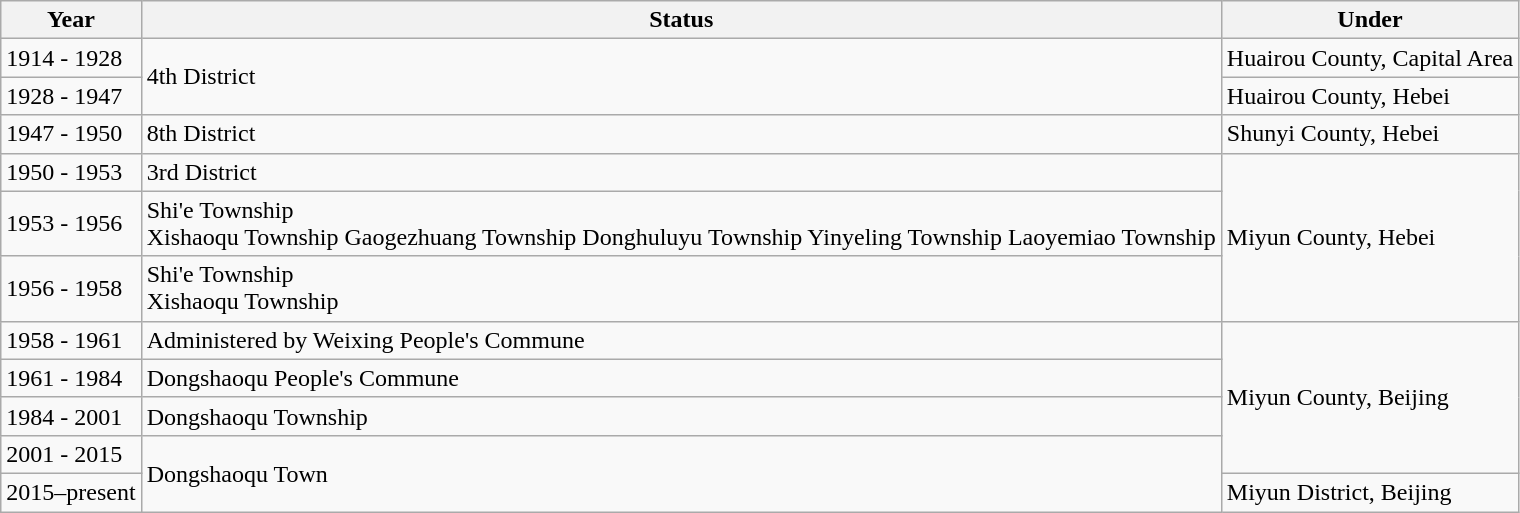<table class="wikitable">
<tr>
<th>Year</th>
<th>Status</th>
<th>Under</th>
</tr>
<tr>
<td>1914 - 1928</td>
<td rowspan="2">4th District</td>
<td>Huairou County, Capital Area</td>
</tr>
<tr>
<td>1928 - 1947</td>
<td>Huairou County, Hebei</td>
</tr>
<tr>
<td>1947 - 1950</td>
<td>8th District</td>
<td>Shunyi County, Hebei</td>
</tr>
<tr>
<td>1950 - 1953</td>
<td>3rd District</td>
<td rowspan="3">Miyun County, Hebei</td>
</tr>
<tr>
<td>1953 - 1956</td>
<td>Shi'e Township<br>Xishaoqu Township
Gaogezhuang Township
Donghuluyu Township
Yinyeling Township
Laoyemiao Township</td>
</tr>
<tr>
<td>1956 - 1958</td>
<td>Shi'e Township<br>Xishaoqu Township</td>
</tr>
<tr>
<td>1958 - 1961</td>
<td>Administered by Weixing People's Commune</td>
<td rowspan="4">Miyun County, Beijing</td>
</tr>
<tr>
<td>1961 - 1984</td>
<td>Dongshaoqu People's Commune</td>
</tr>
<tr>
<td>1984 - 2001</td>
<td>Dongshaoqu Township</td>
</tr>
<tr>
<td>2001 - 2015</td>
<td rowspan="2">Dongshaoqu Town</td>
</tr>
<tr>
<td>2015–present</td>
<td>Miyun District, Beijing</td>
</tr>
</table>
